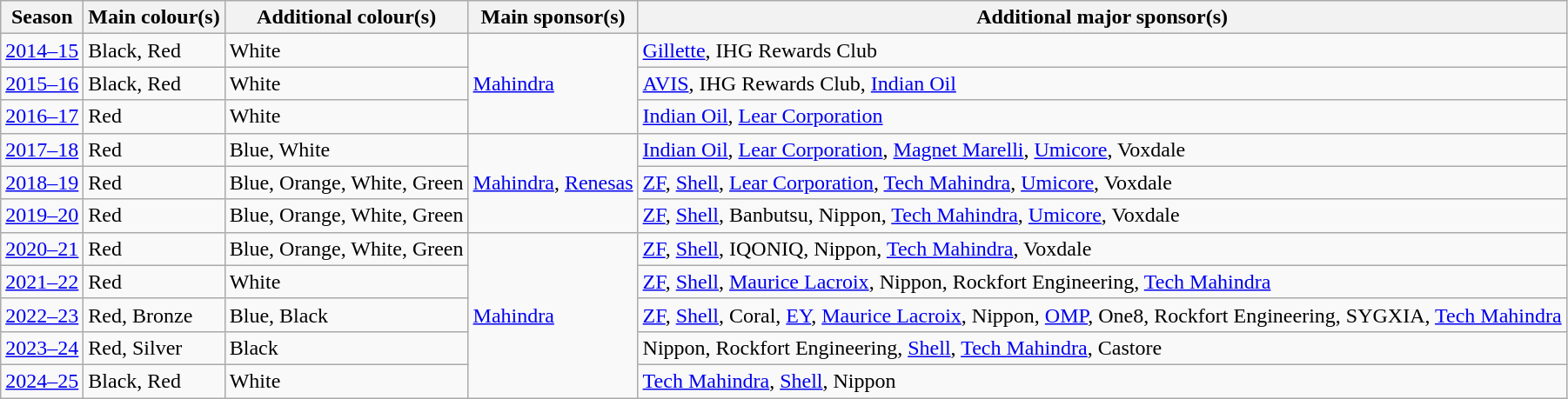<table class="wikitable">
<tr>
<th>Season</th>
<th>Main colour(s)</th>
<th>Additional colour(s)</th>
<th>Main sponsor(s)</th>
<th>Additional major sponsor(s)</th>
</tr>
<tr>
<td><a href='#'>2014–15</a></td>
<td>Black, Red</td>
<td>White</td>
<td rowspan="3"><a href='#'>Mahindra</a></td>
<td><a href='#'>Gillette</a>, IHG Rewards Club</td>
</tr>
<tr>
<td><a href='#'>2015–16</a></td>
<td>Black, Red</td>
<td>White</td>
<td><a href='#'>AVIS</a>, IHG Rewards Club, <a href='#'>Indian Oil</a></td>
</tr>
<tr>
<td><a href='#'>2016–17</a></td>
<td>Red</td>
<td>White</td>
<td><a href='#'>Indian Oil</a>, <a href='#'>Lear Corporation</a></td>
</tr>
<tr>
<td><a href='#'>2017–18</a></td>
<td>Red</td>
<td>Blue, White</td>
<td rowspan="3"><a href='#'>Mahindra</a>, <a href='#'>Renesas</a></td>
<td><a href='#'>Indian Oil</a>, <a href='#'>Lear Corporation</a>, <a href='#'>Magnet Marelli</a>, <a href='#'>Umicore</a>, Voxdale</td>
</tr>
<tr>
<td><a href='#'>2018–19</a></td>
<td>Red</td>
<td>Blue, Orange, White, Green</td>
<td><a href='#'>ZF</a>, <a href='#'>Shell</a>, <a href='#'>Lear Corporation</a>, <a href='#'>Tech Mahindra</a>, <a href='#'>Umicore</a>, Voxdale</td>
</tr>
<tr>
<td><a href='#'>2019–20</a></td>
<td>Red</td>
<td>Blue, Orange, White, Green</td>
<td><a href='#'>ZF</a>, <a href='#'>Shell</a>, Banbutsu, Nippon, <a href='#'>Tech Mahindra</a>, <a href='#'>Umicore</a>, Voxdale</td>
</tr>
<tr>
<td><a href='#'>2020–21</a></td>
<td>Red</td>
<td>Blue, Orange, White, Green</td>
<td rowspan="5"><a href='#'>Mahindra</a></td>
<td><a href='#'>ZF</a>, <a href='#'>Shell</a>, IQONIQ, Nippon, <a href='#'>Tech Mahindra</a>, Voxdale</td>
</tr>
<tr>
<td><a href='#'>2021–22</a></td>
<td>Red</td>
<td>White</td>
<td><a href='#'>ZF</a>, <a href='#'>Shell</a>, <a href='#'>Maurice Lacroix</a>, Nippon, Rockfort Engineering, <a href='#'>Tech Mahindra</a></td>
</tr>
<tr>
<td><a href='#'>2022–23</a></td>
<td>Red, Bronze</td>
<td>Blue, Black</td>
<td><a href='#'>ZF</a>, <a href='#'>Shell</a>, Coral, <a href='#'>EY</a>, <a href='#'>Maurice Lacroix</a>, Nippon, <a href='#'>OMP</a>, One8, Rockfort Engineering, SYGXIA, <a href='#'>Tech Mahindra</a></td>
</tr>
<tr>
<td><a href='#'>2023–24</a></td>
<td>Red, Silver</td>
<td>Black</td>
<td>Nippon, Rockfort Engineering, <a href='#'>Shell</a>, <a href='#'>Tech Mahindra</a>, Castore</td>
</tr>
<tr>
<td><a href='#'>2024–25</a></td>
<td>Black, Red</td>
<td>White</td>
<td><a href='#'>Tech Mahindra</a>, <a href='#'>Shell</a>, Nippon</td>
</tr>
</table>
